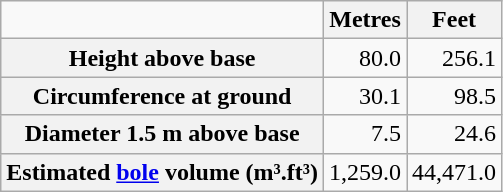<table class="wikitable">
<tr>
<td></td>
<th>Metres</th>
<th>Feet</th>
</tr>
<tr>
<th>Height above base</th>
<td ALIGN="RIGHT">80.0</td>
<td ALIGN="RIGHT">256.1</td>
</tr>
<tr>
<th>Circumference at ground</th>
<td ALIGN="RIGHT">30.1</td>
<td ALIGN="RIGHT">98.5</td>
</tr>
<tr>
<th>Diameter 1.5 m above base</th>
<td ALIGN="RIGHT">7.5</td>
<td ALIGN="RIGHT">24.6</td>
</tr>
<tr>
<th>Estimated <a href='#'>bole</a> volume (m³.ft³)</th>
<td align="right">1,259.0</td>
<td align="right">44,471.0</td>
</tr>
</table>
